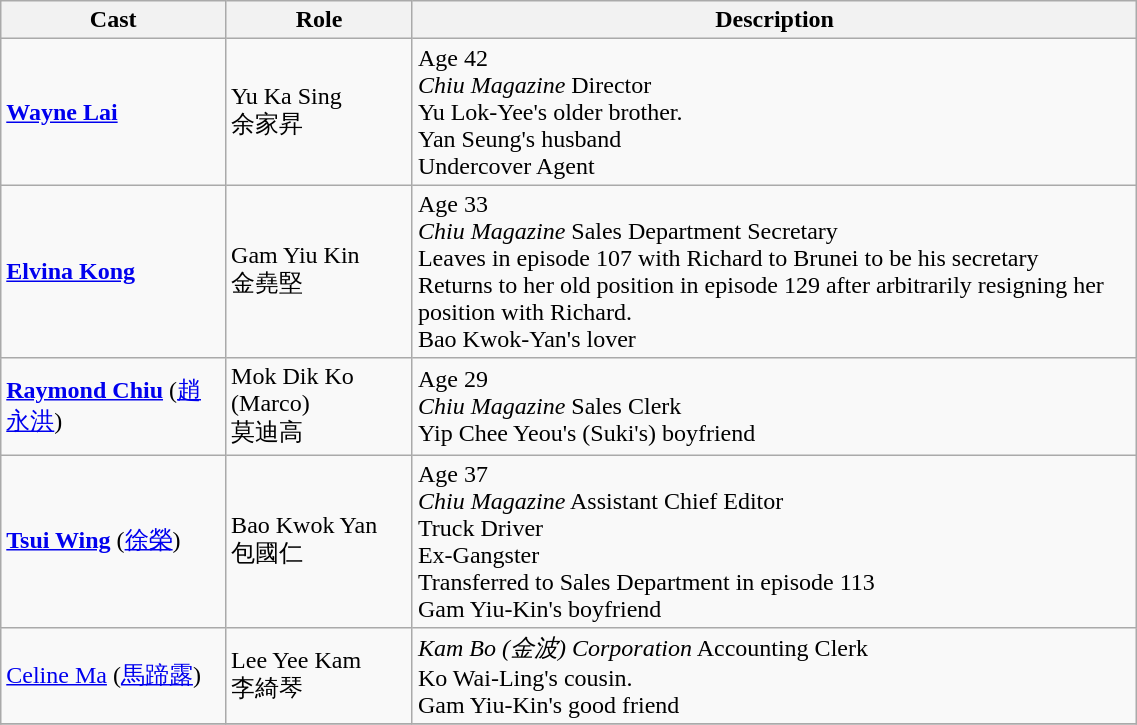<table class="wikitable" width="60%">
<tr>
<th>Cast</th>
<th>Role</th>
<th>Description</th>
</tr>
<tr>
<td><strong><a href='#'>Wayne Lai</a></strong></td>
<td>Yu Ka Sing <br> 余家昇</td>
<td>Age 42<br><em>Chiu Magazine</em> Director <br> Yu Lok-Yee's older brother. <br> Yan Seung's husband <br> Undercover Agent</td>
</tr>
<tr>
<td><strong><a href='#'>Elvina Kong</a></strong></td>
<td>Gam Yiu Kin <br> 金堯堅</td>
<td>Age 33<br><em>Chiu Magazine</em> Sales Department Secretary<br>Leaves in episode 107 with Richard to Brunei to be his secretary <br> Returns to her old position in episode 129 after arbitrarily resigning her position with Richard. <br> Bao Kwok-Yan's lover</td>
</tr>
<tr>
<td><strong><a href='#'>Raymond Chiu</a></strong> (<a href='#'>趙永洪</a>)</td>
<td>Mok Dik Ko (Marco) <br> 莫迪高</td>
<td>Age 29<br><em>Chiu Magazine</em> Sales Clerk <br> Yip Chee Yeou's (Suki's) boyfriend</td>
</tr>
<tr>
<td><strong><a href='#'>Tsui Wing</a></strong> (<a href='#'>徐榮</a>)</td>
<td>Bao Kwok Yan<br> 包國仁</td>
<td>Age 37<br><em>Chiu Magazine</em> Assistant Chief Editor <br> Truck Driver <br> Ex-Gangster <br> Transferred to Sales Department in episode 113 <br> Gam Yiu-Kin's boyfriend</td>
</tr>
<tr>
<td><a href='#'>Celine Ma</a> (<a href='#'>馬蹄露</a>)</td>
<td>Lee Yee Kam <br> 李綺琴</td>
<td><em>Kam Bo (金波) Corporation</em> Accounting Clerk <br> Ko Wai-Ling's cousin. <br> Gam Yiu-Kin's good friend</td>
</tr>
<tr>
</tr>
</table>
